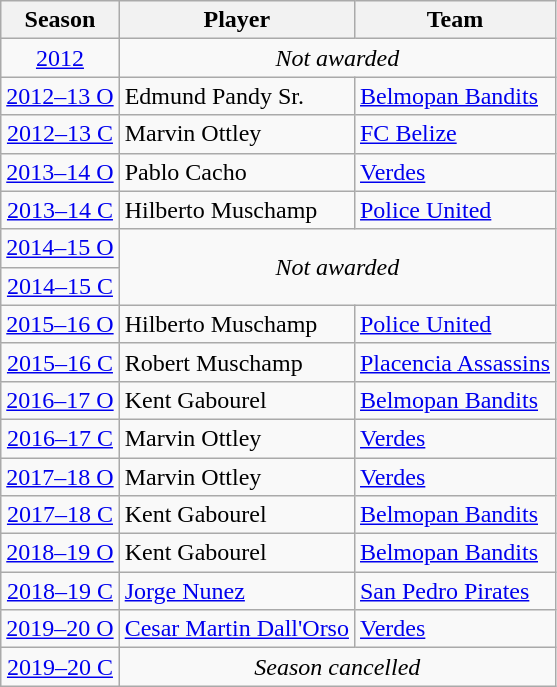<table class="wikitable" style="text-align:center">
<tr>
<th>Season</th>
<th>Player</th>
<th>Team</th>
</tr>
<tr>
<td><a href='#'>2012</a></td>
<td rowspan="1" colspan="2" style="text-align:center;"><em>Not awarded</em></td>
</tr>
<tr>
<td><a href='#'>2012–13 O</a></td>
<td align="left"> Edmund Pandy Sr.</td>
<td align="left"><a href='#'>Belmopan Bandits</a></td>
</tr>
<tr>
<td><a href='#'>2012–13 C</a></td>
<td align="left"> Marvin Ottley</td>
<td align="left"><a href='#'>FC Belize</a></td>
</tr>
<tr>
<td><a href='#'>2013–14 O</a></td>
<td align="left"> Pablo Cacho</td>
<td align="left"><a href='#'>Verdes</a></td>
</tr>
<tr>
<td><a href='#'>2013–14 C</a></td>
<td align="left"> Hilberto Muschamp</td>
<td align="left"><a href='#'>Police United</a></td>
</tr>
<tr>
<td><a href='#'>2014–15 O</a></td>
<td rowspan="2" colspan="2" style="text-align:center;"><em>Not awarded</em></td>
</tr>
<tr>
<td><a href='#'>2014–15 C</a></td>
</tr>
<tr>
<td><a href='#'>2015–16 O</a></td>
<td align="left"> Hilberto Muschamp</td>
<td align="left"><a href='#'>Police United</a></td>
</tr>
<tr>
<td><a href='#'>2015–16 C</a></td>
<td align="left"> Robert Muschamp</td>
<td align="left"><a href='#'>Placencia Assassins</a></td>
</tr>
<tr>
<td><a href='#'>2016–17 O</a></td>
<td align="left"> Kent Gabourel</td>
<td align="left"><a href='#'>Belmopan Bandits</a></td>
</tr>
<tr>
<td><a href='#'>2016–17 C</a></td>
<td align="left"> Marvin Ottley</td>
<td align="left"><a href='#'>Verdes</a></td>
</tr>
<tr>
<td><a href='#'>2017–18 O</a></td>
<td align="left"> Marvin Ottley</td>
<td align="left"><a href='#'>Verdes</a></td>
</tr>
<tr>
<td><a href='#'>2017–18 C</a></td>
<td align="left"> Kent Gabourel</td>
<td align="left"><a href='#'>Belmopan Bandits</a></td>
</tr>
<tr>
<td><a href='#'>2018–19 O</a></td>
<td align="left"> Kent Gabourel</td>
<td align="left"><a href='#'>Belmopan Bandits</a></td>
</tr>
<tr>
<td><a href='#'>2018–19 C</a></td>
<td align="left"> <a href='#'>Jorge Nunez</a></td>
<td align="left"><a href='#'>San Pedro Pirates</a></td>
</tr>
<tr>
<td><a href='#'>2019–20 O</a></td>
<td align="left"> <a href='#'>Cesar Martin Dall'Orso</a></td>
<td align="left"><a href='#'>Verdes</a></td>
</tr>
<tr>
<td><a href='#'>2019–20 C</a></td>
<td rowspan="1" colspan="2" style="text-align:center;"><em>Season cancelled</em></td>
</tr>
</table>
